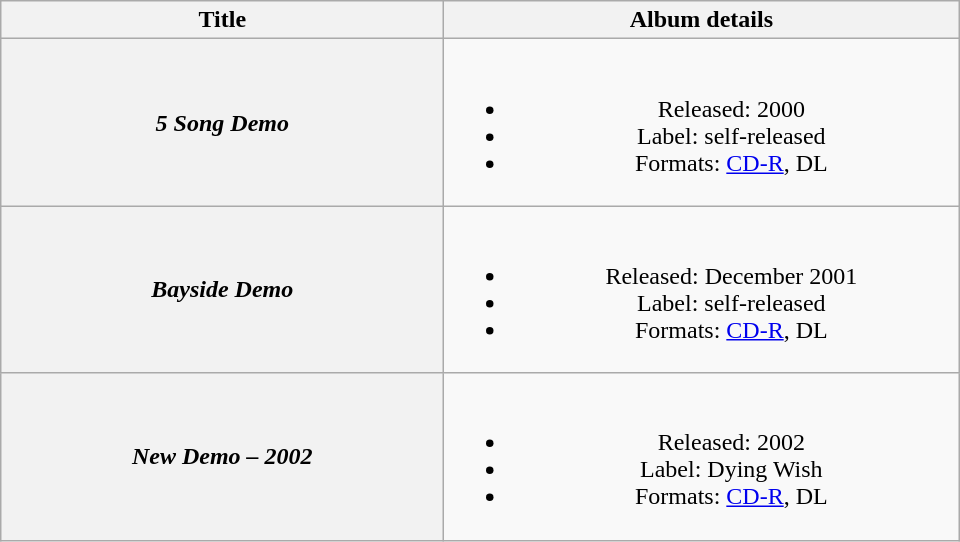<table class="wikitable plainrowheaders" style="text-align:center;">
<tr>
<th scope="col" style="width:18em;">Title</th>
<th scope="col" style="width:21em;">Album details</th>
</tr>
<tr>
<th scope="row"><em>5 Song Demo</em></th>
<td><br><ul><li>Released: 2000</li><li>Label: self-released</li><li>Formats: <a href='#'>CD-R</a>, DL</li></ul></td>
</tr>
<tr>
<th scope="row"><em>Bayside Demo</em></th>
<td><br><ul><li>Released: December 2001</li><li>Label: self-released</li><li>Formats: <a href='#'>CD-R</a>, DL</li></ul></td>
</tr>
<tr>
<th scope="row"><em>New Demo – 2002</em></th>
<td><br><ul><li>Released: 2002</li><li>Label: Dying Wish</li><li>Formats: <a href='#'>CD-R</a>, DL</li></ul></td>
</tr>
</table>
